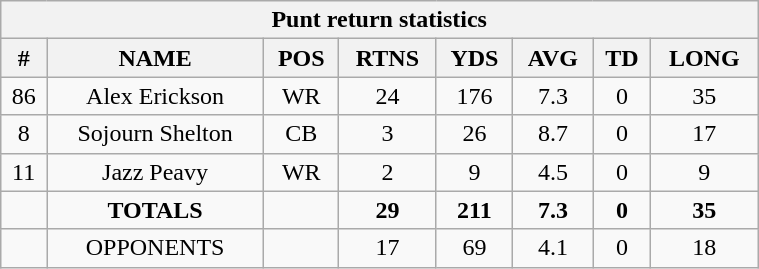<table style="width:40%; text-align:center;" class="wikitable collapsible collapsed">
<tr>
<th colspan="8">Punt return statistics</th>
</tr>
<tr>
<th>#</th>
<th>NAME</th>
<th>POS</th>
<th>RTNS</th>
<th>YDS</th>
<th>AVG</th>
<th>TD</th>
<th>LONG</th>
</tr>
<tr>
<td>86</td>
<td>Alex Erickson</td>
<td>WR</td>
<td>24</td>
<td>176</td>
<td>7.3</td>
<td>0</td>
<td>35</td>
</tr>
<tr>
<td>8</td>
<td>Sojourn Shelton</td>
<td>CB</td>
<td>3</td>
<td>26</td>
<td>8.7</td>
<td>0</td>
<td>17</td>
</tr>
<tr>
<td>11</td>
<td>Jazz Peavy</td>
<td>WR</td>
<td>2</td>
<td>9</td>
<td>4.5</td>
<td>0</td>
<td>9</td>
</tr>
<tr>
<td></td>
<td><strong>TOTALS</strong></td>
<td></td>
<td><strong>29</strong></td>
<td><strong>211</strong></td>
<td><strong>7.3</strong></td>
<td><strong>0</strong></td>
<td><strong>35</strong></td>
</tr>
<tr>
<td></td>
<td>OPPONENTS</td>
<td></td>
<td>17</td>
<td>69</td>
<td>4.1</td>
<td>0</td>
<td>18</td>
</tr>
</table>
